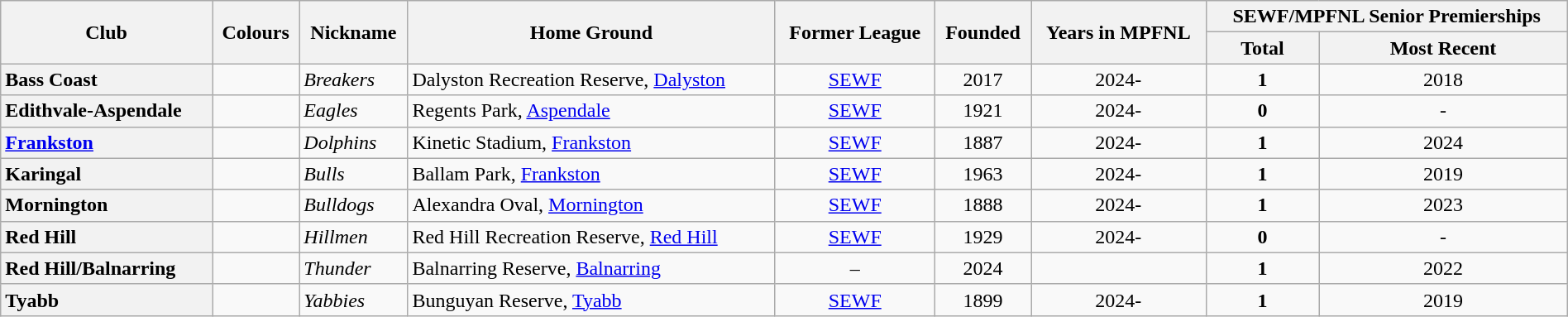<table class="wikitable sortable" style="text-align:center; width:100%">
<tr>
<th rowspan="2">Club</th>
<th rowspan="2">Colours</th>
<th rowspan="2">Nickname</th>
<th rowspan="2">Home Ground</th>
<th rowspan="2">Former League</th>
<th rowspan="2">Founded</th>
<th rowspan="2">Years in MPFNL</th>
<th colspan="2">SEWF/MPFNL Senior Premierships</th>
</tr>
<tr>
<th>Total</th>
<th>Most Recent</th>
</tr>
<tr>
<th style="text-align:left">Bass Coast</th>
<td></td>
<td align="left"><em>Breakers</em></td>
<td align="left">Dalyston Recreation Reserve, <a href='#'>Dalyston</a></td>
<td align="center"><a href='#'>SEWF</a></td>
<td align="center">2017</td>
<td>2024-</td>
<td align="center"><strong>1</strong></td>
<td>2018</td>
</tr>
<tr>
<th style="text-align:left">Edithvale-Aspendale</th>
<td></td>
<td align="left"><em>Eagles</em></td>
<td align="left">Regents Park, <a href='#'>Aspendale</a></td>
<td align="center"><a href='#'>SEWF</a></td>
<td align="center">1921</td>
<td>2024-</td>
<td align="center"><strong>0</strong></td>
<td>-</td>
</tr>
<tr>
<th style="text-align:left"><a href='#'>Frankston</a></th>
<td></td>
<td align="left"><em>Dolphins</em></td>
<td align="left">Kinetic Stadium, <a href='#'>Frankston</a></td>
<td align="center"><a href='#'>SEWF</a></td>
<td align="center">1887</td>
<td>2024-</td>
<td align="center"><strong>1</strong></td>
<td>2024</td>
</tr>
<tr>
<th style="text-align:left">Karingal</th>
<td></td>
<td align="left"><em>Bulls</em></td>
<td align="left">Ballam Park, <a href='#'>Frankston</a></td>
<td align="center"><a href='#'>SEWF</a></td>
<td align="center">1963</td>
<td>2024-</td>
<td align="center"><strong>1</strong></td>
<td>2019</td>
</tr>
<tr>
<th style="text-align:left">Mornington</th>
<td></td>
<td align="left"><em>Bulldogs</em></td>
<td align="left">Alexandra Oval, <a href='#'>Mornington</a></td>
<td align="center"><a href='#'>SEWF</a></td>
<td align="center">1888</td>
<td>2024-</td>
<td align="center"><strong>1</strong></td>
<td>2023</td>
</tr>
<tr>
<th style="text-align:left">Red Hill</th>
<td></td>
<td align="left"><em>Hillmen</em></td>
<td align="left">Red Hill Recreation Reserve, <a href='#'>Red Hill</a></td>
<td align="center"><a href='#'>SEWF</a></td>
<td align="center">1929</td>
<td>2024-</td>
<td align="center"><strong>0</strong></td>
<td>-</td>
</tr>
<tr>
<th style="text-align:left">Red Hill/Balnarring</th>
<td></td>
<td align="left"><em>Thunder</em></td>
<td align="left">Balnarring Reserve, <a href='#'>Balnarring</a></td>
<td align="center">–</td>
<td align="center">2024</td>
<td></td>
<td align="center"><strong>1</strong></td>
<td>2022</td>
</tr>
<tr>
<th style="text-align:left">Tyabb</th>
<td></td>
<td align="left"><em>Yabbies</em></td>
<td align="left">Bunguyan Reserve, <a href='#'>Tyabb</a></td>
<td align="center"><a href='#'>SEWF</a></td>
<td align="center">1899</td>
<td>2024-</td>
<td align="center"><strong>1</strong></td>
<td>2019</td>
</tr>
</table>
